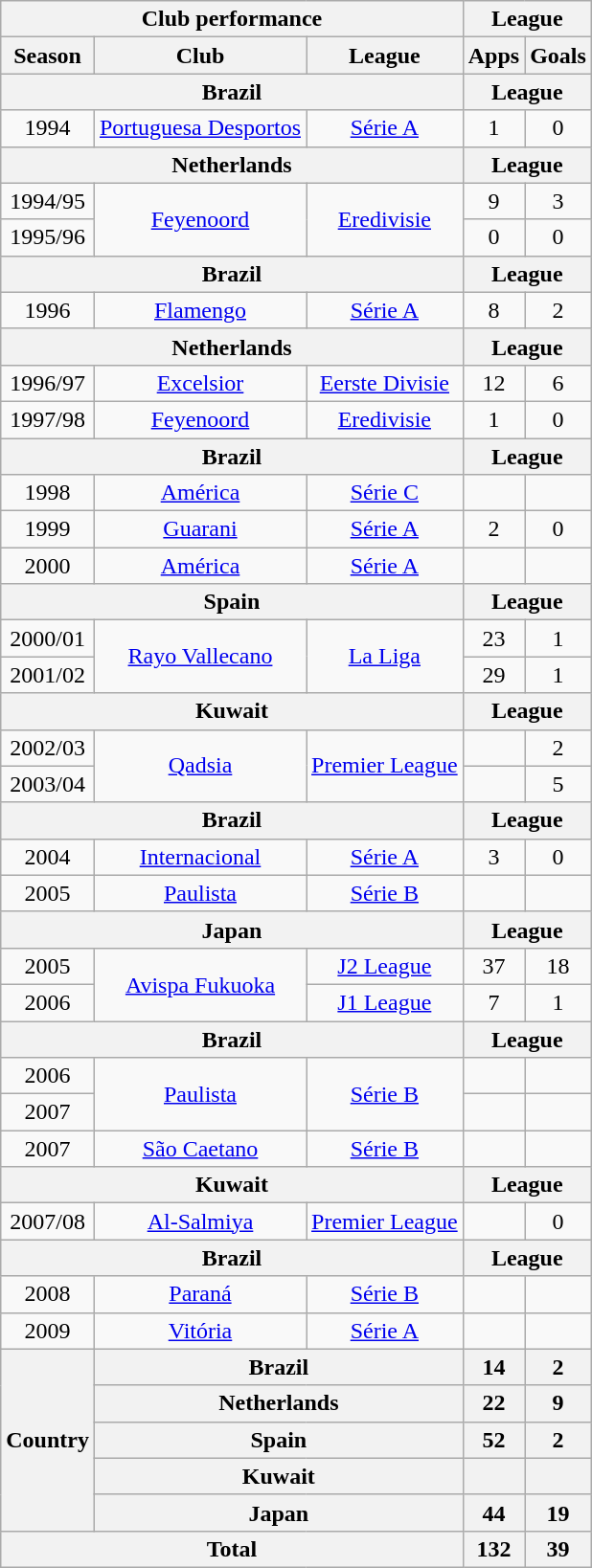<table class="wikitable" style="text-align:center;">
<tr>
<th colspan=3>Club performance</th>
<th colspan=2>League</th>
</tr>
<tr>
<th>Season</th>
<th>Club</th>
<th>League</th>
<th>Apps</th>
<th>Goals</th>
</tr>
<tr>
<th colspan=3>Brazil</th>
<th colspan=2>League</th>
</tr>
<tr>
<td>1994</td>
<td><a href='#'>Portuguesa Desportos</a></td>
<td><a href='#'>Série A</a></td>
<td>1</td>
<td>0</td>
</tr>
<tr>
<th colspan=3>Netherlands</th>
<th colspan=2>League</th>
</tr>
<tr>
<td>1994/95</td>
<td rowspan="2"><a href='#'>Feyenoord</a></td>
<td rowspan="2"><a href='#'>Eredivisie</a></td>
<td>9</td>
<td>3</td>
</tr>
<tr>
<td>1995/96</td>
<td>0</td>
<td>0</td>
</tr>
<tr>
<th colspan=3>Brazil</th>
<th colspan=2>League</th>
</tr>
<tr>
<td>1996</td>
<td><a href='#'>Flamengo</a></td>
<td><a href='#'>Série A</a></td>
<td>8</td>
<td>2</td>
</tr>
<tr>
<th colspan=3>Netherlands</th>
<th colspan=2>League</th>
</tr>
<tr>
<td>1996/97</td>
<td><a href='#'>Excelsior</a></td>
<td><a href='#'>Eerste Divisie</a></td>
<td>12</td>
<td>6</td>
</tr>
<tr>
<td>1997/98</td>
<td><a href='#'>Feyenoord</a></td>
<td><a href='#'>Eredivisie</a></td>
<td>1</td>
<td>0</td>
</tr>
<tr>
<th colspan=3>Brazil</th>
<th colspan=2>League</th>
</tr>
<tr>
<td>1998</td>
<td><a href='#'>América</a></td>
<td><a href='#'>Série C</a></td>
<td></td>
<td></td>
</tr>
<tr>
<td>1999</td>
<td><a href='#'>Guarani</a></td>
<td><a href='#'>Série A</a></td>
<td>2</td>
<td>0</td>
</tr>
<tr>
<td>2000</td>
<td><a href='#'>América</a></td>
<td><a href='#'>Série A</a></td>
<td></td>
<td></td>
</tr>
<tr>
<th colspan=3>Spain</th>
<th colspan=2>League</th>
</tr>
<tr>
<td>2000/01</td>
<td rowspan="2"><a href='#'>Rayo Vallecano</a></td>
<td rowspan="2"><a href='#'>La Liga</a></td>
<td>23</td>
<td>1</td>
</tr>
<tr>
<td>2001/02</td>
<td>29</td>
<td>1</td>
</tr>
<tr>
<th colspan=3>Kuwait</th>
<th colspan=2>League</th>
</tr>
<tr>
<td>2002/03</td>
<td rowspan="2"><a href='#'>Qadsia</a></td>
<td rowspan="2"><a href='#'>Premier League</a></td>
<td></td>
<td>2</td>
</tr>
<tr>
<td>2003/04</td>
<td></td>
<td>5</td>
</tr>
<tr>
<th colspan=3>Brazil</th>
<th colspan=2>League</th>
</tr>
<tr>
<td>2004</td>
<td><a href='#'>Internacional</a></td>
<td><a href='#'>Série A</a></td>
<td>3</td>
<td>0</td>
</tr>
<tr>
<td>2005</td>
<td><a href='#'>Paulista</a></td>
<td><a href='#'>Série B</a></td>
<td></td>
<td></td>
</tr>
<tr>
<th colspan=3>Japan</th>
<th colspan=2>League</th>
</tr>
<tr>
<td>2005</td>
<td rowspan="2"><a href='#'>Avispa Fukuoka</a></td>
<td><a href='#'>J2 League</a></td>
<td>37</td>
<td>18</td>
</tr>
<tr>
<td>2006</td>
<td><a href='#'>J1 League</a></td>
<td>7</td>
<td>1</td>
</tr>
<tr>
<th colspan=3>Brazil</th>
<th colspan=2>League</th>
</tr>
<tr>
<td>2006</td>
<td rowspan="2"><a href='#'>Paulista</a></td>
<td rowspan="2"><a href='#'>Série B</a></td>
<td></td>
<td></td>
</tr>
<tr>
<td>2007</td>
<td></td>
<td></td>
</tr>
<tr>
<td>2007</td>
<td><a href='#'>São Caetano</a></td>
<td><a href='#'>Série B</a></td>
<td></td>
<td></td>
</tr>
<tr>
<th colspan=3>Kuwait</th>
<th colspan=2>League</th>
</tr>
<tr>
<td>2007/08</td>
<td><a href='#'>Al-Salmiya</a></td>
<td><a href='#'>Premier League</a></td>
<td></td>
<td>0</td>
</tr>
<tr>
<th colspan=3>Brazil</th>
<th colspan=2>League</th>
</tr>
<tr>
<td>2008</td>
<td><a href='#'>Paraná</a></td>
<td><a href='#'>Série B</a></td>
<td></td>
<td></td>
</tr>
<tr>
<td>2009</td>
<td><a href='#'>Vitória</a></td>
<td><a href='#'>Série A</a></td>
<td></td>
<td></td>
</tr>
<tr>
<th rowspan=5>Country</th>
<th colspan=2>Brazil</th>
<th>14</th>
<th>2</th>
</tr>
<tr>
<th colspan=2>Netherlands</th>
<th>22</th>
<th>9</th>
</tr>
<tr>
<th colspan=2>Spain</th>
<th>52</th>
<th>2</th>
</tr>
<tr>
<th colspan=2>Kuwait</th>
<th></th>
<th></th>
</tr>
<tr>
<th colspan=2>Japan</th>
<th>44</th>
<th>19</th>
</tr>
<tr>
<th colspan=3>Total</th>
<th>132</th>
<th>39</th>
</tr>
</table>
